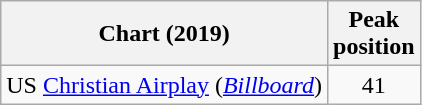<table class="wikitable">
<tr>
<th>Chart (2019)</th>
<th>Peak<br>position</th>
</tr>
<tr>
<td>US <a href='#'>Christian Airplay</a> (<em><a href='#'>Billboard</a></em>)</td>
<td align="center">41</td>
</tr>
</table>
